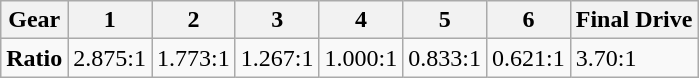<table class=wikitable>
<tr>
<th>Gear</th>
<th>1</th>
<th>2</th>
<th>3</th>
<th>4</th>
<th>5</th>
<th>6</th>
<th>Final Drive</th>
</tr>
<tr>
<td><strong>Ratio</strong></td>
<td>2.875:1</td>
<td>1.773:1</td>
<td>1.267:1</td>
<td>1.000:1</td>
<td>0.833:1</td>
<td>0.621:1</td>
<td>3.70:1</td>
</tr>
</table>
